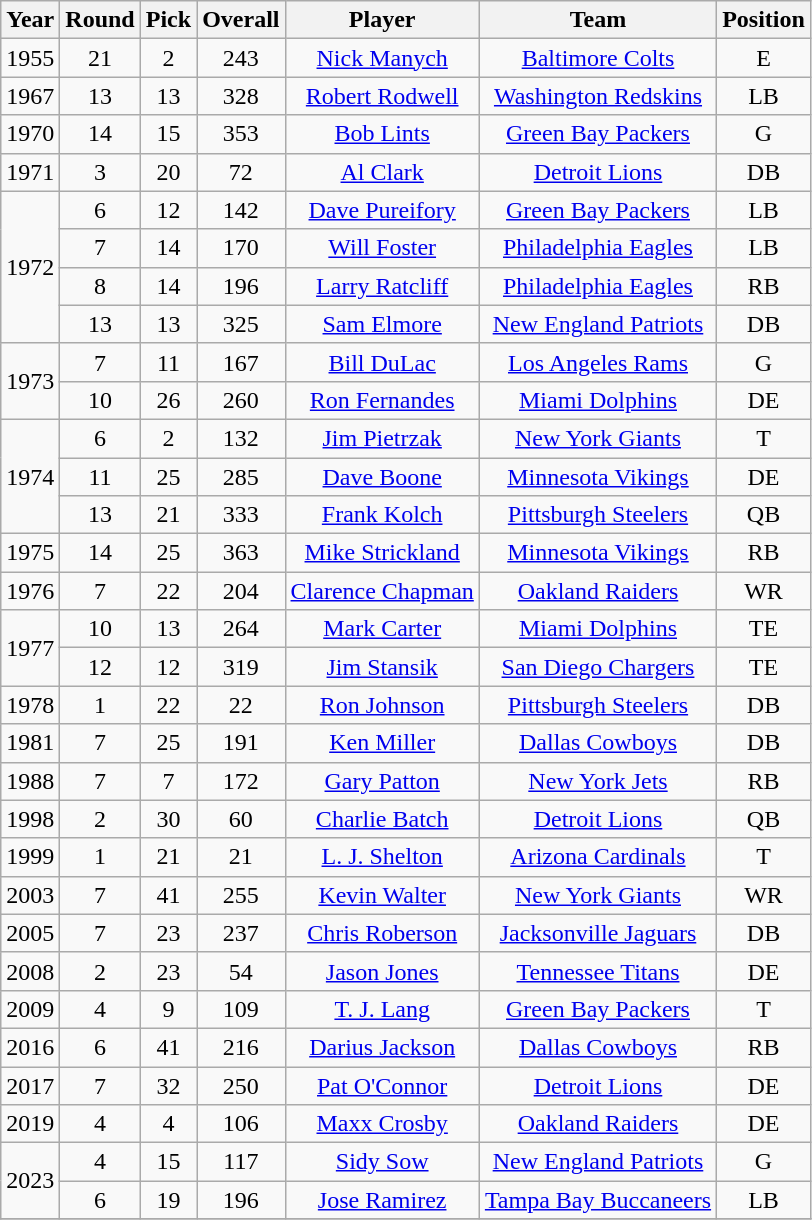<table class="wikitable sortable" style="text-align: center;">
<tr>
<th>Year</th>
<th>Round</th>
<th>Pick</th>
<th>Overall</th>
<th>Player</th>
<th>Team</th>
<th>Position</th>
</tr>
<tr>
<td>1955</td>
<td>21</td>
<td>2</td>
<td>243</td>
<td><a href='#'>Nick Manych</a></td>
<td><a href='#'>Baltimore Colts</a></td>
<td>E</td>
</tr>
<tr>
<td>1967</td>
<td>13</td>
<td>13</td>
<td>328</td>
<td><a href='#'>Robert Rodwell</a></td>
<td><a href='#'>Washington Redskins</a></td>
<td>LB</td>
</tr>
<tr>
<td>1970</td>
<td>14</td>
<td>15</td>
<td>353</td>
<td><a href='#'>Bob Lints</a></td>
<td><a href='#'>Green Bay Packers</a></td>
<td>G</td>
</tr>
<tr>
<td>1971</td>
<td>3</td>
<td>20</td>
<td>72</td>
<td><a href='#'>Al Clark</a></td>
<td><a href='#'>Detroit Lions</a></td>
<td>DB</td>
</tr>
<tr>
<td rowspan="4">1972</td>
<td>6</td>
<td>12</td>
<td>142</td>
<td><a href='#'>Dave Pureifory</a></td>
<td><a href='#'>Green Bay Packers</a></td>
<td>LB</td>
</tr>
<tr>
<td>7</td>
<td>14</td>
<td>170</td>
<td><a href='#'>Will Foster</a></td>
<td><a href='#'>Philadelphia Eagles</a></td>
<td>LB</td>
</tr>
<tr>
<td>8</td>
<td>14</td>
<td>196</td>
<td><a href='#'>Larry Ratcliff</a></td>
<td><a href='#'>Philadelphia Eagles</a></td>
<td>RB</td>
</tr>
<tr>
<td>13</td>
<td>13</td>
<td>325</td>
<td><a href='#'>Sam Elmore</a></td>
<td><a href='#'>New England Patriots</a></td>
<td>DB</td>
</tr>
<tr>
<td rowspan="2">1973</td>
<td>7</td>
<td>11</td>
<td>167</td>
<td><a href='#'>Bill DuLac</a></td>
<td><a href='#'>Los Angeles Rams</a></td>
<td>G</td>
</tr>
<tr>
<td>10</td>
<td>26</td>
<td>260</td>
<td><a href='#'>Ron Fernandes</a></td>
<td><a href='#'>Miami Dolphins</a></td>
<td>DE</td>
</tr>
<tr>
<td rowspan="3">1974</td>
<td>6</td>
<td>2</td>
<td>132</td>
<td><a href='#'>Jim Pietrzak</a></td>
<td><a href='#'>New York Giants</a></td>
<td>T</td>
</tr>
<tr>
<td>11</td>
<td>25</td>
<td>285</td>
<td><a href='#'>Dave Boone</a></td>
<td><a href='#'>Minnesota Vikings</a></td>
<td>DE</td>
</tr>
<tr>
<td>13</td>
<td>21</td>
<td>333</td>
<td><a href='#'>Frank Kolch</a></td>
<td><a href='#'>Pittsburgh Steelers</a></td>
<td>QB</td>
</tr>
<tr>
<td>1975</td>
<td>14</td>
<td>25</td>
<td>363</td>
<td><a href='#'>Mike Strickland</a></td>
<td><a href='#'>Minnesota Vikings</a></td>
<td>RB</td>
</tr>
<tr>
<td>1976</td>
<td>7</td>
<td>22</td>
<td>204</td>
<td><a href='#'>Clarence Chapman</a></td>
<td><a href='#'>Oakland Raiders</a></td>
<td>WR</td>
</tr>
<tr>
<td rowspan="2">1977</td>
<td>10</td>
<td>13</td>
<td>264</td>
<td><a href='#'>Mark Carter</a></td>
<td><a href='#'>Miami Dolphins</a></td>
<td>TE</td>
</tr>
<tr>
<td>12</td>
<td>12</td>
<td>319</td>
<td><a href='#'>Jim Stansik</a></td>
<td><a href='#'>San Diego Chargers</a></td>
<td>TE</td>
</tr>
<tr>
<td>1978</td>
<td>1</td>
<td>22</td>
<td>22</td>
<td><a href='#'>Ron Johnson</a></td>
<td><a href='#'>Pittsburgh Steelers</a></td>
<td>DB</td>
</tr>
<tr>
<td>1981</td>
<td>7</td>
<td>25</td>
<td>191</td>
<td><a href='#'>Ken Miller</a></td>
<td><a href='#'>Dallas Cowboys</a></td>
<td>DB</td>
</tr>
<tr>
<td>1988</td>
<td>7</td>
<td>7</td>
<td>172</td>
<td><a href='#'>Gary Patton</a></td>
<td><a href='#'>New York Jets</a></td>
<td>RB</td>
</tr>
<tr>
<td>1998</td>
<td>2</td>
<td>30</td>
<td>60</td>
<td><a href='#'>Charlie Batch</a></td>
<td><a href='#'>Detroit Lions</a></td>
<td>QB</td>
</tr>
<tr>
<td>1999</td>
<td>1</td>
<td>21</td>
<td>21</td>
<td><a href='#'>L. J. Shelton</a></td>
<td><a href='#'>Arizona Cardinals</a></td>
<td>T</td>
</tr>
<tr>
<td>2003</td>
<td>7</td>
<td>41</td>
<td>255</td>
<td><a href='#'>Kevin Walter</a></td>
<td><a href='#'>New York Giants</a></td>
<td>WR</td>
</tr>
<tr>
<td>2005</td>
<td>7</td>
<td>23</td>
<td>237</td>
<td><a href='#'>Chris Roberson</a></td>
<td><a href='#'>Jacksonville Jaguars</a></td>
<td>DB</td>
</tr>
<tr>
<td>2008</td>
<td>2</td>
<td>23</td>
<td>54</td>
<td><a href='#'>Jason Jones</a></td>
<td><a href='#'>Tennessee Titans</a></td>
<td>DE</td>
</tr>
<tr>
<td>2009</td>
<td>4</td>
<td>9</td>
<td>109</td>
<td><a href='#'>T. J. Lang</a></td>
<td><a href='#'>Green Bay Packers</a></td>
<td>T</td>
</tr>
<tr>
<td>2016</td>
<td>6</td>
<td>41</td>
<td>216</td>
<td><a href='#'>Darius Jackson</a></td>
<td><a href='#'>Dallas Cowboys</a></td>
<td>RB</td>
</tr>
<tr>
<td>2017</td>
<td>7</td>
<td>32</td>
<td>250</td>
<td><a href='#'>Pat O'Connor</a></td>
<td><a href='#'>Detroit Lions</a></td>
<td>DE</td>
</tr>
<tr>
<td>2019</td>
<td>4</td>
<td>4</td>
<td>106</td>
<td><a href='#'>Maxx Crosby</a></td>
<td><a href='#'>Oakland Raiders</a></td>
<td>DE</td>
</tr>
<tr>
<td rowspan="2">2023</td>
<td>4</td>
<td>15</td>
<td>117</td>
<td><a href='#'>Sidy Sow</a></td>
<td><a href='#'>New England Patriots</a></td>
<td>G</td>
</tr>
<tr>
<td>6</td>
<td>19</td>
<td>196</td>
<td><a href='#'>Jose Ramirez</a></td>
<td><a href='#'>Tampa Bay Buccaneers</a></td>
<td>LB</td>
</tr>
<tr>
</tr>
</table>
